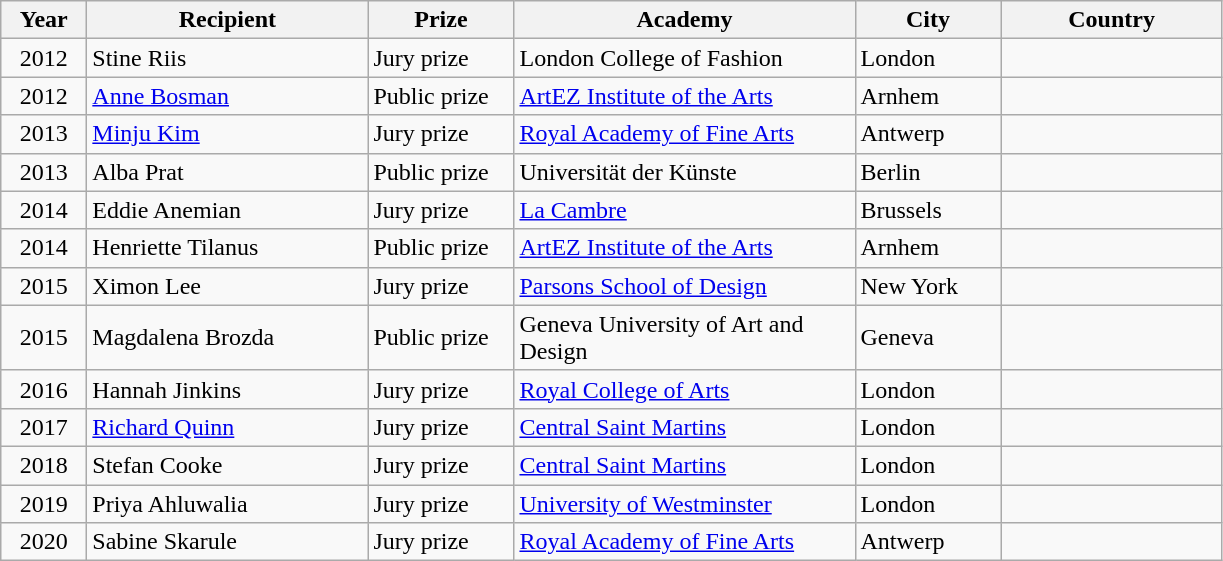<table class="sortable wikitable plainrowheaders">
<tr>
<th scope="col" width=50>Year</th>
<th scope="col" width=180>Recipient</th>
<th scope="col" width=90>Prize</th>
<th scope="col" width=220>Academy</th>
<th scope="col" width=90>City</th>
<th scope="col" width=140>Country</th>
</tr>
<tr>
<td align=center>2012</td>
<td align=left>Stine Riis</td>
<td align=left>Jury prize</td>
<td align=left>London College of Fashion</td>
<td align=left>London</td>
<td></td>
</tr>
<tr>
<td align=center>2012</td>
<td align=left><a href='#'>Anne Bosman</a></td>
<td align=left>Public prize</td>
<td align=left><a href='#'>ArtEZ Institute of the Arts</a></td>
<td align=left>Arnhem</td>
<td></td>
</tr>
<tr>
<td align=center>2013</td>
<td align=left><a href='#'>Minju Kim</a></td>
<td align=left>Jury prize</td>
<td align=left><a href='#'>Royal Academy of Fine Arts</a></td>
<td align=left>Antwerp</td>
<td></td>
</tr>
<tr>
<td align=center>2013</td>
<td align=left>Alba Prat</td>
<td align=left>Public prize</td>
<td align=left>Universität der Künste</td>
<td align=left>Berlin</td>
<td></td>
</tr>
<tr>
<td align=center>2014</td>
<td align=left>Eddie Anemian</td>
<td align=left>Jury prize</td>
<td align=left><a href='#'>La Cambre</a></td>
<td align=left>Brussels</td>
<td></td>
</tr>
<tr>
<td align=center>2014</td>
<td align=left>Henriette Tilanus</td>
<td align=left>Public prize</td>
<td align=left><a href='#'>ArtEZ Institute of the Arts</a></td>
<td align=left>Arnhem</td>
<td></td>
</tr>
<tr>
<td align=center>2015</td>
<td align=left>Ximon Lee</td>
<td align=left>Jury prize</td>
<td align=left><a href='#'>Parsons School of Design</a></td>
<td align=left>New York</td>
<td></td>
</tr>
<tr>
<td align=center>2015</td>
<td align=left>Magdalena Brozda</td>
<td align=left>Public prize</td>
<td align=left>Geneva University of Art and Design</td>
<td align=left>Geneva</td>
<td></td>
</tr>
<tr>
<td align=center>2016</td>
<td align=left>Hannah Jinkins</td>
<td align=left>Jury prize</td>
<td align=left><a href='#'>Royal College of Arts</a></td>
<td align=left>London</td>
<td></td>
</tr>
<tr>
<td align=center>2017</td>
<td align=left><a href='#'>Richard Quinn</a></td>
<td align=left>Jury prize</td>
<td align=left><a href='#'>Central Saint Martins</a></td>
<td align=left>London</td>
<td></td>
</tr>
<tr>
<td align=center>2018</td>
<td align=left>Stefan Cooke</td>
<td align=left>Jury prize</td>
<td align=left><a href='#'>Central Saint Martins</a></td>
<td align=left>London</td>
<td></td>
</tr>
<tr>
<td align=center>2019</td>
<td align=left>Priya Ahluwalia</td>
<td align=left>Jury prize</td>
<td align=left><a href='#'>University of Westminster</a></td>
<td align=left>London</td>
<td></td>
</tr>
<tr>
<td align=center>2020</td>
<td align=left>Sabine Skarule</td>
<td align=left>Jury prize</td>
<td align=left><a href='#'>Royal Academy of Fine Arts</a></td>
<td align=left>Antwerp</td>
<td></td>
</tr>
</table>
